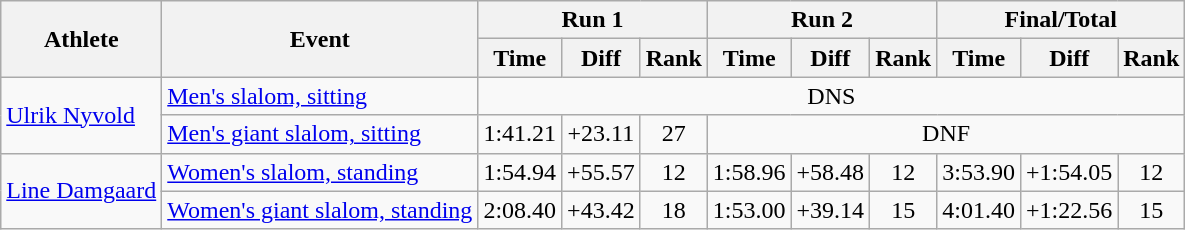<table class="wikitable" style="font-size:100%">
<tr>
<th rowspan="2">Athlete</th>
<th rowspan="2">Event</th>
<th colspan="3">Run 1</th>
<th colspan="3">Run 2</th>
<th colspan="3">Final/Total</th>
</tr>
<tr>
<th>Time</th>
<th>Diff</th>
<th>Rank</th>
<th>Time</th>
<th>Diff</th>
<th>Rank</th>
<th>Time</th>
<th>Diff</th>
<th>Rank</th>
</tr>
<tr>
<td rowspan=2><a href='#'>Ulrik Nyvold</a></td>
<td><a href='#'>Men's slalom, sitting</a></td>
<td align="center" colspan=9>DNS</td>
</tr>
<tr>
<td><a href='#'>Men's giant slalom, sitting</a></td>
<td align="center">1:41.21</td>
<td align="center">+23.11</td>
<td align="center">27</td>
<td align="center" colspan=9>DNF</td>
</tr>
<tr>
<td rowspan=2><a href='#'>Line Damgaard</a></td>
<td><a href='#'>Women's slalom, standing</a></td>
<td align="center">1:54.94</td>
<td align="center">+55.57</td>
<td align="center">12</td>
<td align="center">1:58.96</td>
<td align="center">+58.48</td>
<td align="center">12</td>
<td align="center">3:53.90</td>
<td align="center">+1:54.05</td>
<td align="center">12</td>
</tr>
<tr>
<td><a href='#'>Women's giant slalom, standing</a></td>
<td align="center">2:08.40</td>
<td align="center">+43.42</td>
<td align="center">18</td>
<td align="center">1:53.00</td>
<td align="center">+39.14</td>
<td align="center">15</td>
<td align="center">4:01.40</td>
<td align="center">+1:22.56</td>
<td align="center">15</td>
</tr>
</table>
